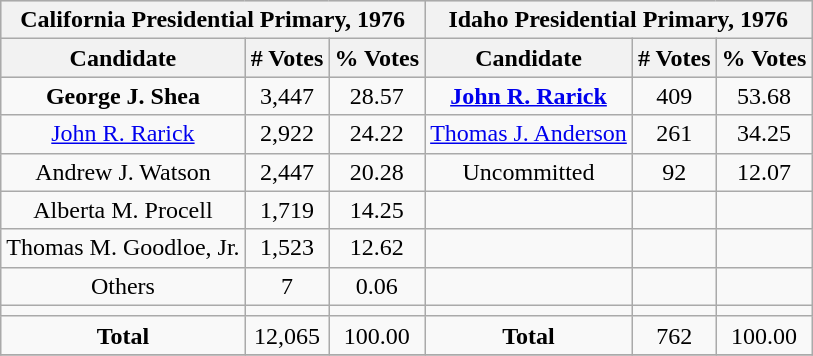<table class=wikitable style="text-align:center;">
<tr bgcolor=lightgrey>
<th colspan="3">California Presidential Primary, 1976 </th>
<th colspan="3">Idaho Presidential Primary, 1976 </th>
</tr>
<tr bgcolor=lightgrey>
<th>Candidate</th>
<th># Votes</th>
<th>% Votes</th>
<th>Candidate</th>
<th># Votes</th>
<th>% Votes</th>
</tr>
<tr>
<td><strong>George J. Shea</strong></td>
<td>3,447</td>
<td>28.57</td>
<td><strong><a href='#'>John R. Rarick</a></strong></td>
<td>409</td>
<td>53.68</td>
</tr>
<tr>
<td><a href='#'>John R. Rarick</a></td>
<td>2,922</td>
<td>24.22</td>
<td><a href='#'>Thomas J. Anderson</a></td>
<td>261</td>
<td>34.25</td>
</tr>
<tr>
<td>Andrew J. Watson</td>
<td>2,447</td>
<td>20.28</td>
<td>Uncommitted</td>
<td>92</td>
<td>12.07</td>
</tr>
<tr>
<td>Alberta M. Procell</td>
<td>1,719</td>
<td>14.25</td>
<td></td>
<td></td>
<td></td>
</tr>
<tr>
<td>Thomas M. Goodloe, Jr.</td>
<td>1,523</td>
<td>12.62</td>
<td></td>
<td></td>
<td></td>
</tr>
<tr>
<td>Others</td>
<td>7</td>
<td>0.06</td>
<td></td>
<td></td>
<td></td>
</tr>
<tr>
<td></td>
<td></td>
<td></td>
<td></td>
<td></td>
<td></td>
</tr>
<tr>
<td><strong>Total</strong></td>
<td>12,065</td>
<td>100.00</td>
<td><strong>Total</strong></td>
<td>762</td>
<td>100.00</td>
</tr>
<tr>
</tr>
</table>
